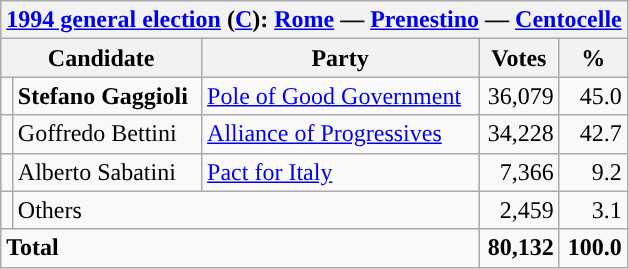<table class=wikitable style=text-align:right>
<tr>
<th colspan=5><a href='#'>1994 general election</a> (<a href='#'>C</a>): <a href='#'>Rome</a> — <a href='#'>Prenestino</a> — <a href='#'>Centocelle</a></th>
</tr>
<tr>
<th colspan=2>Candidate</th>
<th>Party</th>
<th>Votes</th>
<th>%</th>
</tr>
<tr>
<td></td>
<td align=left><strong>Stefano Gaggioli</strong></td>
<td align=left><a href='#'>Pole of Good Government</a></td>
<td>36,079</td>
<td>45.0</td>
</tr>
<tr>
<td></td>
<td align=left>Goffredo Bettini</td>
<td align=left><a href='#'>Alliance of Progressives</a></td>
<td>34,228</td>
<td>42.7</td>
</tr>
<tr>
<td></td>
<td align=left>Alberto Sabatini</td>
<td align=left><a href='#'>Pact for Italy</a></td>
<td>7,366</td>
<td>9.2</td>
</tr>
<tr>
<td></td>
<td align=left colspan=2>Others</td>
<td>2,459</td>
<td>3.1</td>
</tr>
<tr>
<td align=left colspan=3><strong>Total</strong></td>
<td><strong>80,132</strong></td>
<td><strong>100.0</strong></td>
</tr>
</table>
